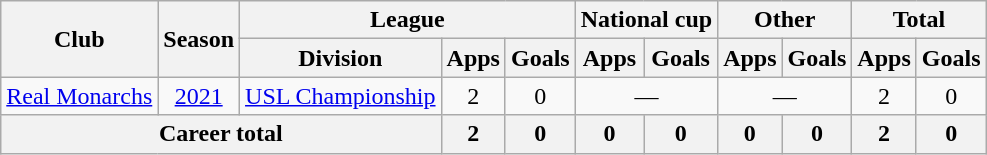<table class=wikitable style=text-align:center>
<tr>
<th rowspan=2>Club</th>
<th rowspan=2>Season</th>
<th colspan=3>League</th>
<th colspan=2>National cup</th>
<th colspan=2>Other</th>
<th colspan=2>Total</th>
</tr>
<tr>
<th>Division</th>
<th>Apps</th>
<th>Goals</th>
<th>Apps</th>
<th>Goals</th>
<th>Apps</th>
<th>Goals</th>
<th>Apps</th>
<th>Goals</th>
</tr>
<tr>
<td rowspan=1><a href='#'>Real Monarchs</a></td>
<td><a href='#'>2021</a></td>
<td><a href='#'>USL Championship</a></td>
<td>2</td>
<td>0</td>
<td colspan=2>—</td>
<td colspan=2>—</td>
<td>2</td>
<td>0</td>
</tr>
<tr>
<th colspan=3>Career total</th>
<th>2</th>
<th>0</th>
<th>0</th>
<th>0</th>
<th>0</th>
<th>0</th>
<th>2</th>
<th>0</th>
</tr>
</table>
